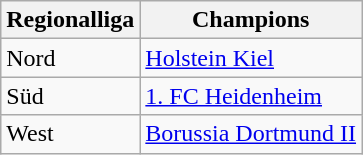<table class="wikitable">
<tr>
<th>Regionalliga</th>
<th>Champions</th>
</tr>
<tr>
<td>Nord</td>
<td><a href='#'>Holstein Kiel</a></td>
</tr>
<tr>
<td>Süd</td>
<td><a href='#'>1. FC Heidenheim</a></td>
</tr>
<tr>
<td>West</td>
<td><a href='#'>Borussia Dortmund II</a></td>
</tr>
</table>
